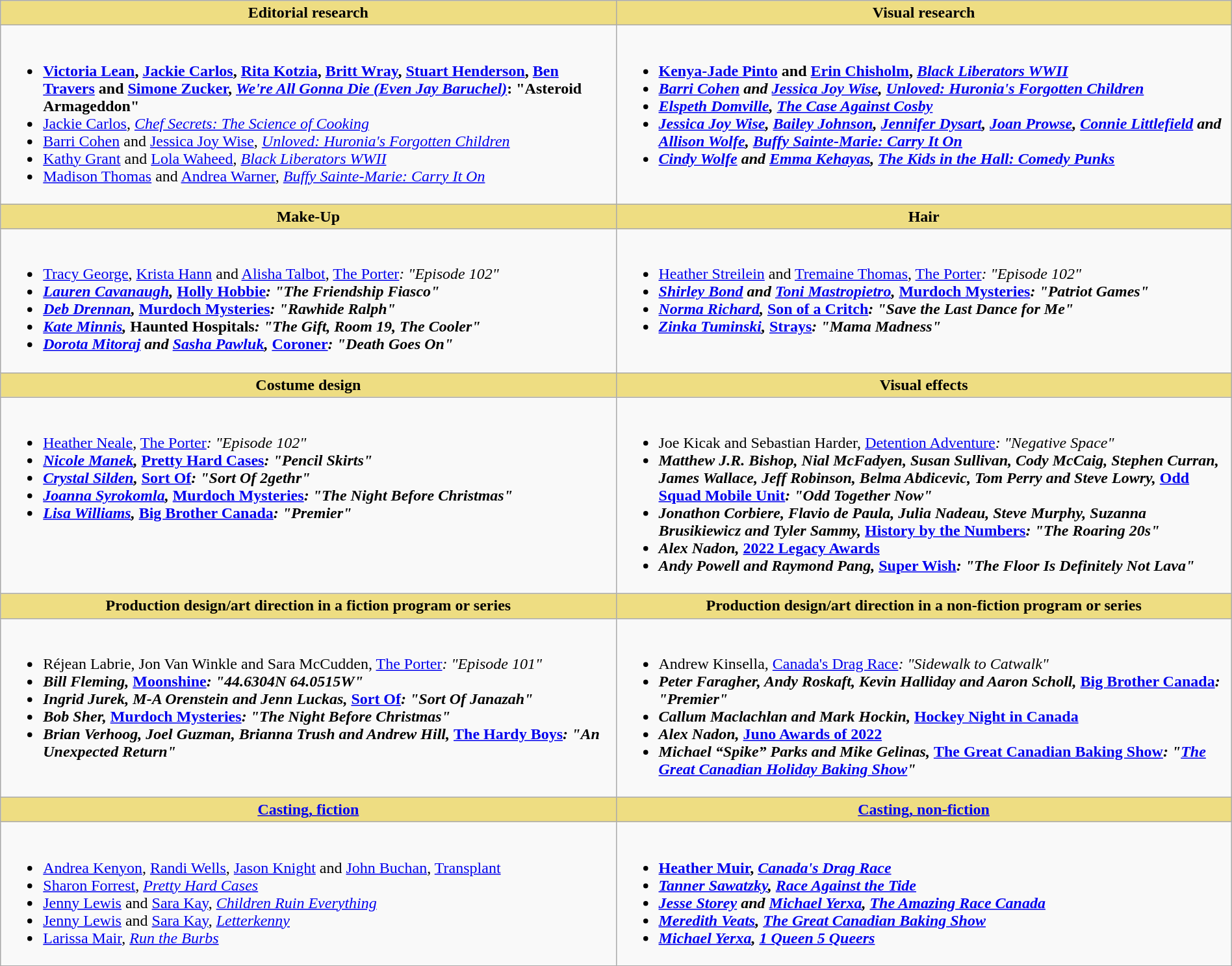<table class=wikitable width="100%">
<tr>
<th style="background:#EEDD82; width:50%">Editorial research</th>
<th style="background:#EEDD82; width:50%">Visual research</th>
</tr>
<tr>
<td valign="top"><br><ul><li> <strong><a href='#'>Victoria Lean</a>, <a href='#'>Jackie Carlos</a>, <a href='#'>Rita Kotzia</a>, <a href='#'>Britt Wray</a>, <a href='#'>Stuart Henderson</a>, <a href='#'>Ben Travers</a> and <a href='#'>Simone Zucker</a>, <em><a href='#'>We're All Gonna Die (Even Jay Baruchel)</a></em>: "Asteroid Armageddon"</strong></li><li><a href='#'>Jackie Carlos</a>, <em><a href='#'>Chef Secrets: The Science of Cooking</a></em></li><li><a href='#'>Barri Cohen</a> and <a href='#'>Jessica Joy Wise</a>, <em><a href='#'>Unloved: Huronia's Forgotten Children</a></em></li><li><a href='#'>Kathy Grant</a> and <a href='#'>Lola Waheed</a>, <em><a href='#'>Black Liberators WWII</a></em></li><li><a href='#'>Madison Thomas</a> and <a href='#'>Andrea Warner</a>, <em><a href='#'>Buffy Sainte-Marie: Carry It On</a></em></li></ul></td>
<td valign="top"><br><ul><li> <strong><a href='#'>Kenya-Jade Pinto</a> and <a href='#'>Erin Chisholm</a>, <em><a href='#'>Black Liberators WWII</a><strong><em></li><li><a href='#'>Barri Cohen</a> and <a href='#'>Jessica Joy Wise</a>, </em><a href='#'>Unloved: Huronia's Forgotten Children</a><em></li><li><a href='#'>Elspeth Domville</a>, </em><a href='#'>The Case Against Cosby</a><em></li><li><a href='#'>Jessica Joy Wise</a>, <a href='#'>Bailey Johnson</a>, <a href='#'>Jennifer Dysart</a>, <a href='#'>Joan Prowse</a>, <a href='#'>Connie Littlefield</a> and <a href='#'>Allison Wolfe</a>, </em><a href='#'>Buffy Sainte-Marie: Carry It On</a><em></li><li><a href='#'>Cindy Wolfe</a> and <a href='#'>Emma Kehayas</a>, </em><a href='#'>The Kids in the Hall: Comedy Punks</a><em></li></ul></td>
</tr>
<tr>
<th style="background:#EEDD82; width:50%">Make-Up</th>
<th style="background:#EEDD82; width:50%">Hair</th>
</tr>
<tr>
<td valign="top"><br><ul><li> </strong><a href='#'>Tracy George</a>, <a href='#'>Krista Hann</a> and <a href='#'>Alisha Talbot</a>, </em><a href='#'>The Porter</a><em>: "Episode 102"<strong></li><li><a href='#'>Lauren Cavanaugh</a>, </em><a href='#'>Holly Hobbie</a><em>: "The Friendship Fiasco"</li><li><a href='#'>Deb Drennan</a>, </em><a href='#'>Murdoch Mysteries</a><em>: "Rawhide Ralph"</li><li><a href='#'>Kate Minnis</a>, </em>Haunted Hospitals<em>: "The Gift, Room 19, The Cooler"</li><li><a href='#'>Dorota Mitoraj</a> and <a href='#'>Sasha Pawluk</a>, </em><a href='#'>Coroner</a><em>: "Death Goes On"</li></ul></td>
<td valign="top"><br><ul><li> </strong><a href='#'>Heather Streilein</a> and <a href='#'>Tremaine Thomas</a>, </em><a href='#'>The Porter</a><em>: "Episode 102"<strong></li><li><a href='#'>Shirley Bond</a> and <a href='#'>Toni Mastropietro</a>, </em><a href='#'>Murdoch Mysteries</a><em>: "Patriot Games"</li><li><a href='#'>Norma Richard</a>, </em><a href='#'>Son of a Critch</a><em>: "Save the Last Dance for Me"</li><li><a href='#'>Zinka Tuminski</a>, </em><a href='#'>Strays</a><em>: "Mama Madness"</li></ul></td>
</tr>
<tr>
<th style="background:#EEDD82; width:50%">Costume design</th>
<th style="background:#EEDD82; width:50%">Visual effects</th>
</tr>
<tr>
<td valign="top"><br><ul><li> </strong><a href='#'>Heather Neale</a>, </em><a href='#'>The Porter</a><em>: "Episode 102"<strong></li><li><a href='#'>Nicole Manek</a>, </em><a href='#'>Pretty Hard Cases</a><em>: "Pencil Skirts"</li><li><a href='#'>Crystal Silden</a>, </em><a href='#'>Sort Of</a><em>: "Sort Of 2gethr"</li><li><a href='#'>Joanna Syrokomla</a>, </em><a href='#'>Murdoch Mysteries</a><em>: "The Night Before Christmas"</li><li><a href='#'>Lisa Williams</a>, </em><a href='#'>Big Brother Canada</a><em>: "Premier"</li></ul></td>
<td valign="top"><br><ul><li> </strong>Joe Kicak and Sebastian Harder, </em><a href='#'>Detention Adventure</a><em>: "Negative Space"<strong></li><li>Matthew J.R. Bishop, Nial McFadyen, Susan Sullivan, Cody McCaig, Stephen Curran, James Wallace, Jeff Robinson, Belma Abdicevic, Tom Perry and Steve Lowry, </em><a href='#'>Odd Squad Mobile Unit</a><em>: "Odd Together Now"</li><li>Jonathon Corbiere, Flavio de Paula, Julia Nadeau, Steve Murphy, Suzanna Brusikiewicz and Tyler Sammy, </em><a href='#'>History by the Numbers</a><em>: "The Roaring 20s"</li><li>Alex Nadon, </em><a href='#'>2022 Legacy Awards</a><em></li><li>Andy Powell and Raymond Pang, </em><a href='#'>Super Wish</a><em>: "The Floor Is Definitely Not Lava"</li></ul></td>
</tr>
<tr>
<th style="background:#EEDD82; width:50%">Production design/art direction in a fiction program or series</th>
<th style="background:#EEDD82; width:50%">Production design/art direction in a non-fiction program or series</th>
</tr>
<tr>
<td valign="top"><br><ul><li> </strong>Réjean Labrie, Jon Van Winkle and Sara McCudden, </em><a href='#'>The Porter</a><em>: "Episode 101"<strong></li><li>Bill Fleming, </em><a href='#'>Moonshine</a><em>: "44.6304N 64.0515W"</li><li>Ingrid Jurek, M-A Orenstein and Jenn Luckas, </em><a href='#'>Sort Of</a><em>: "Sort Of Janazah"</li><li>Bob Sher, </em><a href='#'>Murdoch Mysteries</a><em>: "The Night Before Christmas"</li><li>Brian Verhoog, Joel Guzman, Brianna Trush and Andrew Hill, </em><a href='#'>The Hardy Boys</a><em>: "An Unexpected Return"</li></ul></td>
<td valign="top"><br><ul><li> </strong>Andrew Kinsella, </em><a href='#'>Canada's Drag Race</a><em>: "Sidewalk to Catwalk"<strong></li><li>Peter Faragher, Andy Roskaft, Kevin Halliday and Aaron Scholl, </em><a href='#'>Big Brother Canada</a><em>: "Premier"</li><li>Callum Maclachlan and Mark Hockin, </em><a href='#'>Hockey Night in Canada</a><em></li><li>Alex Nadon, </em><a href='#'>Juno Awards of 2022</a><em></li><li>Michael “Spike” Parks and Mike Gelinas, </em><a href='#'>The Great Canadian Baking Show</a><em>: "<a href='#'>The Great Canadian Holiday Baking Show</a>"</li></ul></td>
</tr>
<tr>
<th style="background:#EEDD82; width:50%"><a href='#'>Casting, fiction</a></th>
<th style="background:#EEDD82; width:50%"><a href='#'>Casting, non-fiction</a></th>
</tr>
<tr>
<td valign="top"><br><ul><li> </strong><a href='#'>Andrea Kenyon</a>, <a href='#'>Randi Wells</a>, <a href='#'>Jason Knight</a> and <a href='#'>John Buchan</a>, </em><a href='#'>Transplant</a></em></strong></li><li><a href='#'>Sharon Forrest</a>, <em><a href='#'>Pretty Hard Cases</a></em></li><li><a href='#'>Jenny Lewis</a> and <a href='#'>Sara Kay</a>, <em><a href='#'>Children Ruin Everything</a></em></li><li><a href='#'>Jenny Lewis</a> and <a href='#'>Sara Kay</a>, <em><a href='#'>Letterkenny</a></em></li><li><a href='#'>Larissa Mair</a>, <em><a href='#'>Run the Burbs</a></em></li></ul></td>
<td valign="top"><br><ul><li> <strong><a href='#'>Heather Muir</a>, <em><a href='#'>Canada's Drag Race</a><strong><em></li><li><a href='#'>Tanner Sawatzky</a>, </em><a href='#'>Race Against the Tide</a><em></li><li><a href='#'>Jesse Storey</a> and <a href='#'>Michael Yerxa</a>, </em><a href='#'>The Amazing Race Canada</a><em></li><li><a href='#'>Meredith Veats</a>, </em><a href='#'>The Great Canadian Baking Show</a><em></li><li><a href='#'>Michael Yerxa</a>, </em><a href='#'>1 Queen 5 Queers</a><em></li></ul></td>
</tr>
</table>
